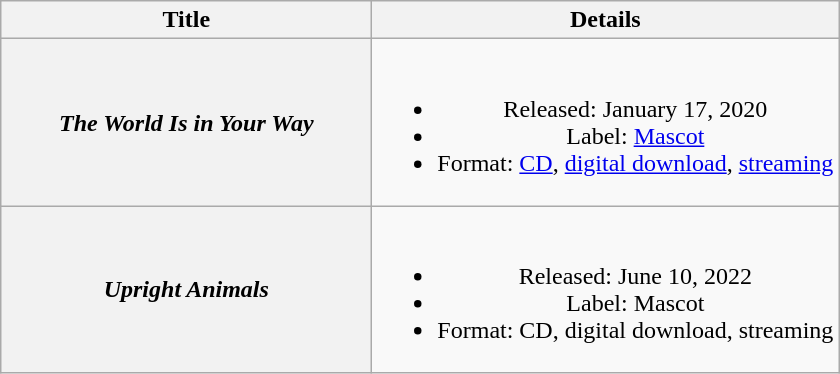<table class="wikitable plainrowheaders" style="text-align:center">
<tr>
<th scope="col" style="width:15em;">Title</th>
<th scope="col" style="width:19em;">Details</th>
</tr>
<tr>
<th scope="row"><em>The World Is in Your Way</em></th>
<td><br><ul><li>Released: January 17, 2020</li><li>Label: <a href='#'>Mascot</a></li><li>Format: <a href='#'>CD</a>, <a href='#'>digital download</a>, <a href='#'>streaming</a></li></ul></td>
</tr>
<tr>
<th scope="row"><em>Upright Animals</em></th>
<td><br><ul><li>Released: June 10, 2022</li><li>Label: Mascot</li><li>Format: CD, digital download, streaming</li></ul></td>
</tr>
</table>
